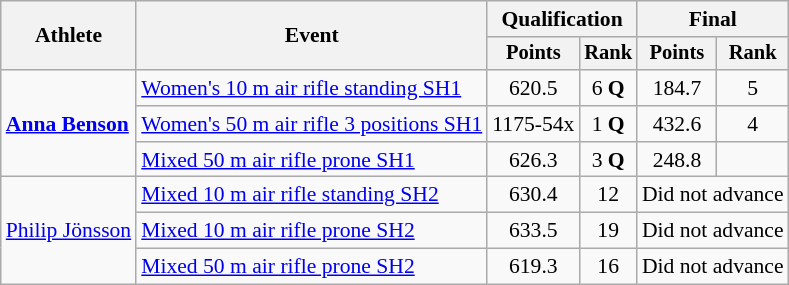<table class="wikitable" style="font-size:90%">
<tr>
<th rowspan="2">Athlete</th>
<th rowspan="2">Event</th>
<th colspan=2>Qualification</th>
<th colspan=2>Final</th>
</tr>
<tr style="font-size:95%">
<th>Points</th>
<th>Rank</th>
<th>Points</th>
<th>Rank</th>
</tr>
<tr align=center>
<td align=left rowspan=3><strong><a href='#'>Anna Benson</a></strong></td>
<td align=left><a href='#'>Women's 10 m air rifle standing SH1</a></td>
<td>620.5</td>
<td>6 <strong>Q</strong></td>
<td>184.7</td>
<td>5</td>
</tr>
<tr align=center>
<td align=left><a href='#'>Women's 50 m air rifle 3 positions SH1</a></td>
<td>1175-54x</td>
<td>1 <strong>Q</strong></td>
<td>432.6</td>
<td>4</td>
</tr>
<tr align=center>
<td align=left><a href='#'>Mixed 50 m air rifle prone SH1</a></td>
<td>626.3</td>
<td>3 <strong>Q</strong></td>
<td>248.8</td>
<td></td>
</tr>
<tr align=center>
<td align=left rowspan=3><a href='#'>Philip Jönsson</a></td>
<td align=left><a href='#'>Mixed 10 m air rifle standing SH2</a></td>
<td>630.4</td>
<td>12</td>
<td colspan=2>Did not advance</td>
</tr>
<tr align=center>
<td align=left><a href='#'>Mixed 10 m air rifle prone SH2</a></td>
<td>633.5</td>
<td>19</td>
<td colspan=2>Did not advance</td>
</tr>
<tr align=center>
<td align=left><a href='#'>Mixed 50 m air rifle prone SH2</a></td>
<td>619.3</td>
<td>16</td>
<td colspan=2>Did not advance</td>
</tr>
</table>
